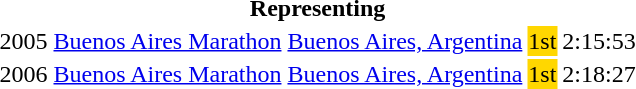<table>
<tr>
<th colspan="5">Representing </th>
</tr>
<tr>
<td>2005</td>
<td><a href='#'>Buenos Aires Marathon</a></td>
<td><a href='#'>Buenos Aires, Argentina</a></td>
<td bgcolor="gold">1st</td>
<td>2:15:53</td>
</tr>
<tr>
<td>2006</td>
<td><a href='#'>Buenos Aires Marathon</a></td>
<td><a href='#'>Buenos Aires, Argentina</a></td>
<td bgcolor="gold">1st</td>
<td>2:18:27</td>
</tr>
</table>
